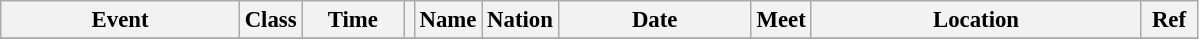<table class="wikitable" style="font-size: 95%;">
<tr>
<th style="width:10em">Event</th>
<th>Class</th>
<th style="width:4em">Time</th>
<th class="unsortable"></th>
<th>Name</th>
<th>Nation</th>
<th style="width:8em">Date</th>
<th>Meet</th>
<th style="width:14em">Location</th>
<th style="width:2em">Ref</th>
</tr>
<tr>
</tr>
</table>
